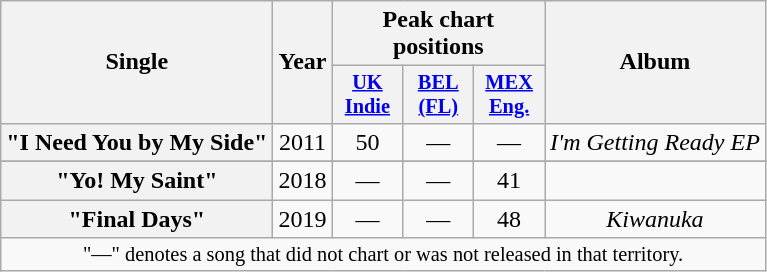<table class="wikitable plainrowheaders" style="text-align:center;">
<tr>
<th scope="col" rowspan="2">Single</th>
<th scope="col" rowspan="2">Year</th>
<th scope="col" colspan="3">Peak chart positions</th>
<th scope="col" rowspan="2">Album</th>
</tr>
<tr>
<th scope="col" style="width:3em;font-size:85%;"><a href='#'>UK<br>Indie</a><br></th>
<th scope="col" style="width:3em;font-size:85%;"><a href='#'>BEL<br>(FL)</a><br></th>
<th scope="col" style="width:3em;font-size:85%;"><a href='#'>MEX<br>Eng.</a><br></th>
</tr>
<tr>
<th scope="row">"I Need You by My Side"</th>
<td>2011</td>
<td>50</td>
<td>—</td>
<td>—</td>
<td><em>I'm Getting Ready EP</em></td>
</tr>
<tr>
</tr>
<tr>
<th scope="row">"Yo! My Saint"<br></th>
<td>2018</td>
<td>—</td>
<td>—</td>
<td>41</td>
<td></td>
</tr>
<tr>
<th scope="row">"Final Days"</th>
<td>2019</td>
<td>—</td>
<td>—</td>
<td>48</td>
<td><em>Kiwanuka</em></td>
</tr>
<tr>
<td colspan="20" style="font-size:85%;">"—" denotes a song that did not chart or was not released in that territory.</td>
</tr>
</table>
